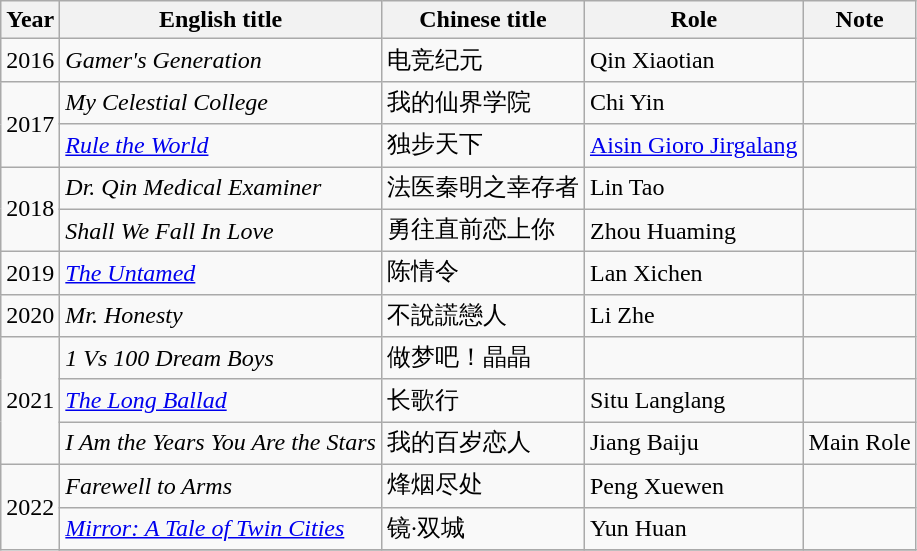<table class="wikitable">
<tr>
<th>Year</th>
<th>English title</th>
<th>Chinese title</th>
<th>Role</th>
<th>Note</th>
</tr>
<tr>
<td>2016</td>
<td><em>Gamer's Generation</em></td>
<td>电竞纪元</td>
<td>Qin Xiaotian</td>
<td></td>
</tr>
<tr>
<td rowspan="2">2017</td>
<td><em>My Celestial College</em></td>
<td>我的仙界学院</td>
<td>Chi Yin</td>
<td></td>
</tr>
<tr>
<td><em><a href='#'>Rule the World</a></em></td>
<td>独步天下</td>
<td><a href='#'>Aisin Gioro Jirgalang</a></td>
<td></td>
</tr>
<tr>
<td rowspan="2">2018</td>
<td><em>Dr. Qin Medical Examiner</em></td>
<td>法医秦明之幸存者</td>
<td>Lin Tao</td>
<td></td>
</tr>
<tr>
<td><em>Shall We Fall In Love</em></td>
<td>勇往直前恋上你</td>
<td>Zhou Huaming</td>
<td></td>
</tr>
<tr>
<td>2019</td>
<td><em><a href='#'>The Untamed</a></em></td>
<td>陈情令</td>
<td>Lan Xichen</td>
<td></td>
</tr>
<tr>
<td>2020</td>
<td><em>Mr. Honesty</em></td>
<td>不說謊戀人</td>
<td>Li Zhe</td>
<td></td>
</tr>
<tr>
<td rowspan=3>2021</td>
<td><em>1 Vs 100 Dream Boys</em></td>
<td>做梦吧！晶晶</td>
<td></td>
<td></td>
</tr>
<tr>
<td><em><a href='#'>The Long Ballad</a></em></td>
<td>长歌行</td>
<td>Situ Langlang</td>
<td></td>
</tr>
<tr>
<td><em>I Am the Years You Are the Stars</em></td>
<td>我的百岁恋人</td>
<td>Jiang Baiju</td>
<td>Main Role</td>
</tr>
<tr>
<td rowspan="3">2022</td>
<td><em>Farewell to Arms</em></td>
<td>烽烟尽处</td>
<td>Peng Xuewen</td>
<td></td>
</tr>
<tr>
<td><em><a href='#'>Mirror: A Tale of Twin Cities</a></em></td>
<td>镜·双城</td>
<td>Yun Huan</td>
<td></td>
</tr>
<tr>
</tr>
</table>
